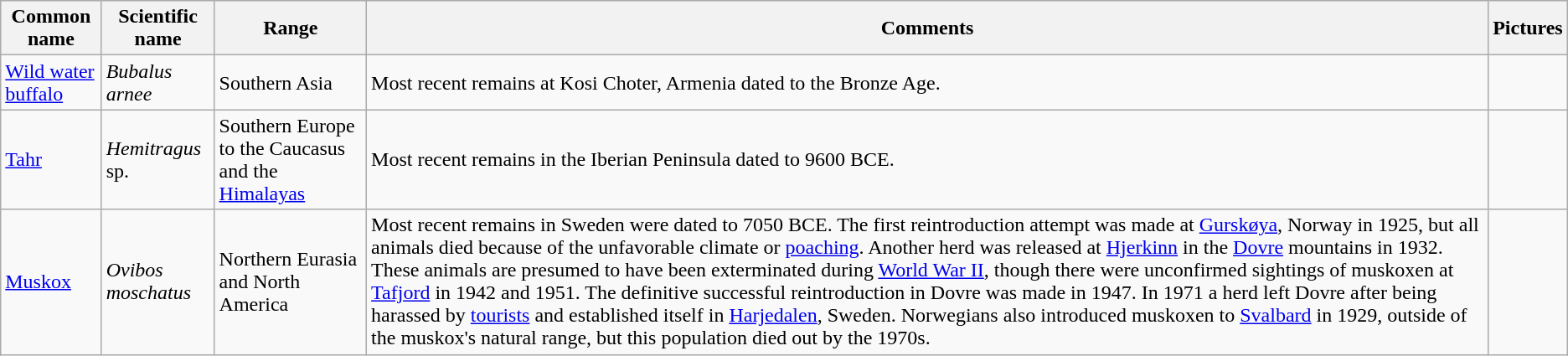<table class="wikitable">
<tr>
<th>Common name</th>
<th>Scientific name</th>
<th>Range</th>
<th class="unsortable">Comments</th>
<th class="unsortable">Pictures</th>
</tr>
<tr>
<td><a href='#'>Wild water buffalo</a></td>
<td><em>Bubalus arnee</em></td>
<td>Southern Asia</td>
<td>Most recent remains at Kosi Choter, Armenia dated to the Bronze Age.</td>
<td></td>
</tr>
<tr>
<td><a href='#'>Tahr</a></td>
<td><em>Hemitragus</em> sp.</td>
<td>Southern Europe to the Caucasus and the <a href='#'>Himalayas</a></td>
<td>Most recent remains in the Iberian Peninsula dated to 9600 BCE.</td>
<td></td>
</tr>
<tr>
<td><a href='#'>Muskox</a></td>
<td><em>Ovibos moschatus</em></td>
<td>Northern Eurasia and North America</td>
<td>Most recent remains in Sweden were dated to 7050 BCE. The first reintroduction attempt was made at <a href='#'>Gurskøya</a>, Norway in 1925, but all animals died because of the unfavorable climate or <a href='#'>poaching</a>. Another herd was released at <a href='#'>Hjerkinn</a> in the <a href='#'>Dovre</a> mountains in 1932. These animals are presumed to have been exterminated during <a href='#'>World War II</a>, though there were unconfirmed sightings of muskoxen at <a href='#'>Tafjord</a> in 1942 and 1951. The definitive successful reintroduction in Dovre was made in 1947. In 1971 a herd left Dovre after being harassed by <a href='#'>tourists</a> and established itself in <a href='#'>Harjedalen</a>, Sweden. Norwegians also introduced muskoxen to <a href='#'>Svalbard</a> in 1929, outside of the muskox's natural range, but this population died out by the 1970s.</td>
<td></td>
</tr>
</table>
